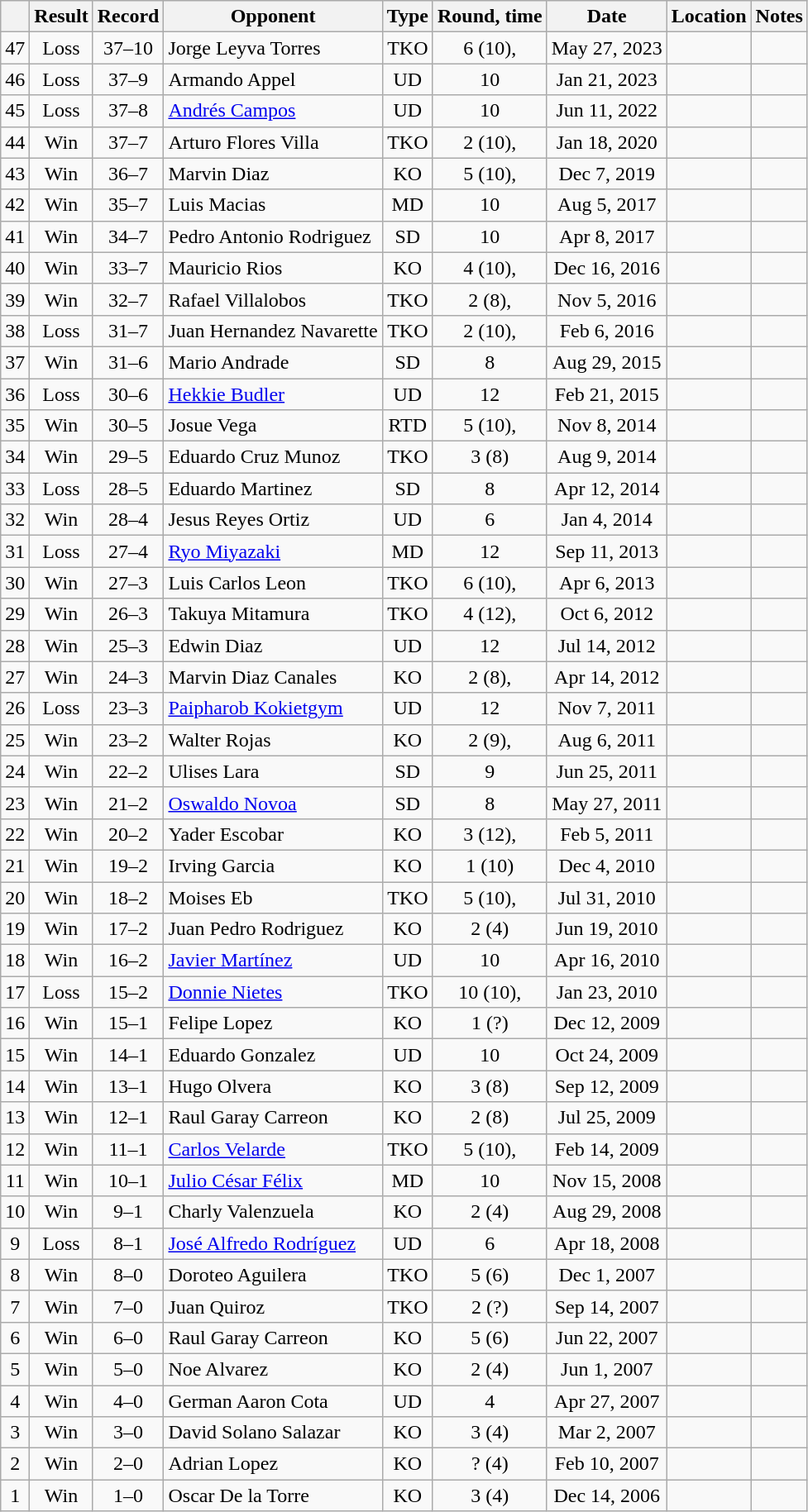<table class=wikitable style=text-align:center>
<tr>
<th></th>
<th>Result</th>
<th>Record</th>
<th>Opponent</th>
<th>Type</th>
<th>Round, time</th>
<th>Date</th>
<th>Location</th>
<th>Notes</th>
</tr>
<tr>
<td>47</td>
<td>Loss</td>
<td>37–10</td>
<td align=left>Jorge Leyva Torres</td>
<td>TKO</td>
<td>6 (10), </td>
<td>May 27, 2023</td>
<td align=left></td>
<td align=left></td>
</tr>
<tr>
<td>46</td>
<td>Loss</td>
<td>37–9</td>
<td align=left>Armando Appel</td>
<td>UD</td>
<td>10</td>
<td>Jan 21, 2023</td>
<td align=left></td>
<td align=left></td>
</tr>
<tr>
<td>45</td>
<td>Loss</td>
<td>37–8</td>
<td align=left><a href='#'>Andrés Campos</a></td>
<td>UD</td>
<td>10</td>
<td>Jun 11, 2022</td>
<td align=left></td>
<td align=left></td>
</tr>
<tr>
<td>44</td>
<td>Win</td>
<td>37–7</td>
<td align=left>Arturo Flores Villa</td>
<td>TKO</td>
<td>2 (10), </td>
<td>Jan 18, 2020</td>
<td align=left></td>
<td align=left></td>
</tr>
<tr>
<td>43</td>
<td>Win</td>
<td>36–7</td>
<td align=left>Marvin Diaz</td>
<td>KO</td>
<td>5 (10), </td>
<td>Dec 7, 2019</td>
<td align=left></td>
<td align=left></td>
</tr>
<tr>
<td>42</td>
<td>Win</td>
<td>35–7</td>
<td align=left>Luis Macias</td>
<td>MD</td>
<td>10</td>
<td>Aug 5, 2017</td>
<td align=left></td>
<td align=left></td>
</tr>
<tr>
<td>41</td>
<td>Win</td>
<td>34–7</td>
<td align=left>Pedro Antonio Rodriguez</td>
<td>SD</td>
<td>10</td>
<td>Apr 8, 2017</td>
<td align=left></td>
<td align=left></td>
</tr>
<tr>
<td>40</td>
<td>Win</td>
<td>33–7</td>
<td align=left>Mauricio Rios</td>
<td>KO</td>
<td>4 (10), </td>
<td>Dec 16, 2016</td>
<td align=left></td>
<td align=left></td>
</tr>
<tr>
<td>39</td>
<td>Win</td>
<td>32–7</td>
<td align=left>Rafael Villalobos</td>
<td>TKO</td>
<td>2 (8), </td>
<td>Nov 5, 2016</td>
<td align=left></td>
<td align=left></td>
</tr>
<tr>
<td>38</td>
<td>Loss</td>
<td>31–7</td>
<td align=left>Juan Hernandez Navarette</td>
<td>TKO</td>
<td>2 (10), </td>
<td>Feb 6, 2016</td>
<td align=left></td>
<td align=left></td>
</tr>
<tr>
<td>37</td>
<td>Win</td>
<td>31–6</td>
<td align=left>Mario Andrade</td>
<td>SD</td>
<td>8</td>
<td>Aug 29, 2015</td>
<td align=left></td>
<td align=left></td>
</tr>
<tr>
<td>36</td>
<td>Loss</td>
<td>30–6</td>
<td align=left><a href='#'>Hekkie Budler</a></td>
<td>UD</td>
<td>12</td>
<td>Feb 21, 2015</td>
<td align=left></td>
<td align=left></td>
</tr>
<tr>
<td>35</td>
<td>Win</td>
<td>30–5</td>
<td align=left>Josue Vega</td>
<td>RTD</td>
<td>5 (10), </td>
<td>Nov 8, 2014</td>
<td align=left></td>
<td align=left></td>
</tr>
<tr>
<td>34</td>
<td>Win</td>
<td>29–5</td>
<td align=left>Eduardo Cruz Munoz</td>
<td>TKO</td>
<td>3 (8)</td>
<td>Aug 9, 2014</td>
<td align=left></td>
<td align=left></td>
</tr>
<tr>
<td>33</td>
<td>Loss</td>
<td>28–5</td>
<td align=left>Eduardo Martinez</td>
<td>SD</td>
<td>8</td>
<td>Apr 12, 2014</td>
<td align=left></td>
<td align=left></td>
</tr>
<tr>
<td>32</td>
<td>Win</td>
<td>28–4</td>
<td align=left>Jesus Reyes Ortiz</td>
<td>UD</td>
<td>6</td>
<td>Jan 4, 2014</td>
<td align=left></td>
<td align=left></td>
</tr>
<tr>
<td>31</td>
<td>Loss</td>
<td>27–4</td>
<td align=left><a href='#'>Ryo Miyazaki</a></td>
<td>MD</td>
<td>12</td>
<td>Sep 11, 2013</td>
<td align=left></td>
<td align=left></td>
</tr>
<tr>
<td>30</td>
<td>Win</td>
<td>27–3</td>
<td align=left>Luis Carlos Leon</td>
<td>TKO</td>
<td>6 (10), </td>
<td>Apr 6, 2013</td>
<td align=left></td>
<td align=left></td>
</tr>
<tr>
<td>29</td>
<td>Win</td>
<td>26–3</td>
<td align=left>Takuya Mitamura</td>
<td>TKO</td>
<td>4 (12), </td>
<td>Oct 6, 2012</td>
<td align=left></td>
<td align=left></td>
</tr>
<tr>
<td>28</td>
<td>Win</td>
<td>25–3</td>
<td align=left>Edwin Diaz</td>
<td>UD</td>
<td>12</td>
<td>Jul 14, 2012</td>
<td align=left></td>
<td align=left></td>
</tr>
<tr>
<td>27</td>
<td>Win</td>
<td>24–3</td>
<td align=left>Marvin Diaz Canales</td>
<td>KO</td>
<td>2 (8), </td>
<td>Apr 14, 2012</td>
<td align=left></td>
<td align=left></td>
</tr>
<tr>
<td>26</td>
<td>Loss</td>
<td>23–3</td>
<td align=left><a href='#'>Paipharob Kokietgym</a></td>
<td>UD</td>
<td>12</td>
<td>Nov 7, 2011</td>
<td align=left></td>
<td align=left></td>
</tr>
<tr>
<td>25</td>
<td>Win</td>
<td>23–2</td>
<td align=left>Walter Rojas</td>
<td>KO</td>
<td>2 (9), </td>
<td>Aug 6, 2011</td>
<td align=left></td>
<td align=left></td>
</tr>
<tr>
<td>24</td>
<td>Win</td>
<td>22–2</td>
<td align=left>Ulises Lara</td>
<td>SD</td>
<td>9</td>
<td>Jun 25, 2011</td>
<td align=left></td>
<td align=left></td>
</tr>
<tr>
<td>23</td>
<td>Win</td>
<td>21–2</td>
<td align=left><a href='#'>Oswaldo Novoa</a></td>
<td>SD</td>
<td>8</td>
<td>May 27, 2011</td>
<td align=left></td>
<td align=left></td>
</tr>
<tr>
<td>22</td>
<td>Win</td>
<td>20–2</td>
<td align=left>Yader Escobar</td>
<td>KO</td>
<td>3 (12), </td>
<td>Feb 5, 2011</td>
<td align=left></td>
<td align=left></td>
</tr>
<tr>
<td>21</td>
<td>Win</td>
<td>19–2</td>
<td align=left>Irving Garcia</td>
<td>KO</td>
<td>1 (10)</td>
<td>Dec 4, 2010</td>
<td align=left></td>
<td align=left></td>
</tr>
<tr>
<td>20</td>
<td>Win</td>
<td>18–2</td>
<td align=left>Moises Eb</td>
<td>TKO</td>
<td>5 (10), </td>
<td>Jul 31, 2010</td>
<td align=left></td>
<td align=left></td>
</tr>
<tr>
<td>19</td>
<td>Win</td>
<td>17–2</td>
<td align=left>Juan Pedro Rodriguez</td>
<td>KO</td>
<td>2 (4)</td>
<td>Jun 19, 2010</td>
<td align=left></td>
<td align=left></td>
</tr>
<tr>
<td>18</td>
<td>Win</td>
<td>16–2</td>
<td align=left><a href='#'>Javier Martínez</a></td>
<td>UD</td>
<td>10</td>
<td>Apr 16, 2010</td>
<td align=left></td>
<td align=left></td>
</tr>
<tr>
<td>17</td>
<td>Loss</td>
<td>15–2</td>
<td align=left><a href='#'>Donnie Nietes</a></td>
<td>TKO</td>
<td>10 (10), </td>
<td>Jan 23, 2010</td>
<td align=left></td>
<td align=left></td>
</tr>
<tr>
<td>16</td>
<td>Win</td>
<td>15–1</td>
<td align=left>Felipe Lopez</td>
<td>KO</td>
<td>1 (?)</td>
<td>Dec 12, 2009</td>
<td align=left></td>
<td align=left></td>
</tr>
<tr>
<td>15</td>
<td>Win</td>
<td>14–1</td>
<td align=left>Eduardo Gonzalez</td>
<td>UD</td>
<td>10</td>
<td>Oct 24, 2009</td>
<td align=left></td>
<td align=left></td>
</tr>
<tr>
<td>14</td>
<td>Win</td>
<td>13–1</td>
<td align=left>Hugo Olvera</td>
<td>KO</td>
<td>3 (8)</td>
<td>Sep 12, 2009</td>
<td align=left></td>
<td align=left></td>
</tr>
<tr>
<td>13</td>
<td>Win</td>
<td>12–1</td>
<td align=left>Raul Garay Carreon</td>
<td>KO</td>
<td>2 (8)</td>
<td>Jul 25, 2009</td>
<td align=left></td>
<td align=left></td>
</tr>
<tr>
<td>12</td>
<td>Win</td>
<td>11–1</td>
<td align=left><a href='#'>Carlos Velarde</a></td>
<td>TKO</td>
<td>5 (10), </td>
<td>Feb 14, 2009</td>
<td align=left></td>
<td align=left></td>
</tr>
<tr>
<td>11</td>
<td>Win</td>
<td>10–1</td>
<td align=left><a href='#'>Julio César Félix</a></td>
<td>MD</td>
<td>10</td>
<td>Nov 15, 2008</td>
<td align=left></td>
<td align=left></td>
</tr>
<tr>
<td>10</td>
<td>Win</td>
<td>9–1</td>
<td align=left>Charly Valenzuela</td>
<td>KO</td>
<td>2 (4)</td>
<td>Aug 29, 2008</td>
<td align=left></td>
<td align=left></td>
</tr>
<tr>
<td>9</td>
<td>Loss</td>
<td>8–1</td>
<td align=left><a href='#'>José Alfredo Rodríguez</a></td>
<td>UD</td>
<td>6</td>
<td>Apr 18, 2008</td>
<td align=left></td>
<td align=left></td>
</tr>
<tr>
<td>8</td>
<td>Win</td>
<td>8–0</td>
<td align=left>Doroteo Aguilera</td>
<td>TKO</td>
<td>5 (6)</td>
<td>Dec 1, 2007</td>
<td align=left></td>
<td align=left></td>
</tr>
<tr>
<td>7</td>
<td>Win</td>
<td>7–0</td>
<td align=left>Juan Quiroz</td>
<td>TKO</td>
<td>2 (?)</td>
<td>Sep 14, 2007</td>
<td align=left></td>
<td align=left></td>
</tr>
<tr>
<td>6</td>
<td>Win</td>
<td>6–0</td>
<td align=left>Raul Garay Carreon</td>
<td>KO</td>
<td>5 (6)</td>
<td>Jun 22, 2007</td>
<td align=left></td>
<td align=left></td>
</tr>
<tr>
<td>5</td>
<td>Win</td>
<td>5–0</td>
<td align=left>Noe Alvarez</td>
<td>KO</td>
<td>2 (4)</td>
<td>Jun 1, 2007</td>
<td align=left></td>
<td align=left></td>
</tr>
<tr>
<td>4</td>
<td>Win</td>
<td>4–0</td>
<td align=left>German Aaron Cota</td>
<td>UD</td>
<td>4</td>
<td>Apr 27, 2007</td>
<td align=left></td>
<td align=left></td>
</tr>
<tr>
<td>3</td>
<td>Win</td>
<td>3–0</td>
<td align=left>David Solano Salazar</td>
<td>KO</td>
<td>3 (4)</td>
<td>Mar 2, 2007</td>
<td align=left></td>
<td align=left></td>
</tr>
<tr>
<td>2</td>
<td>Win</td>
<td>2–0</td>
<td align=left>Adrian Lopez</td>
<td>KO</td>
<td>? (4)</td>
<td>Feb 10, 2007</td>
<td align=left></td>
<td align=left></td>
</tr>
<tr>
<td>1</td>
<td>Win</td>
<td>1–0</td>
<td align=left>Oscar De la Torre</td>
<td>KO</td>
<td>3 (4)</td>
<td>Dec 14, 2006</td>
<td align=left></td>
<td align=left></td>
</tr>
</table>
